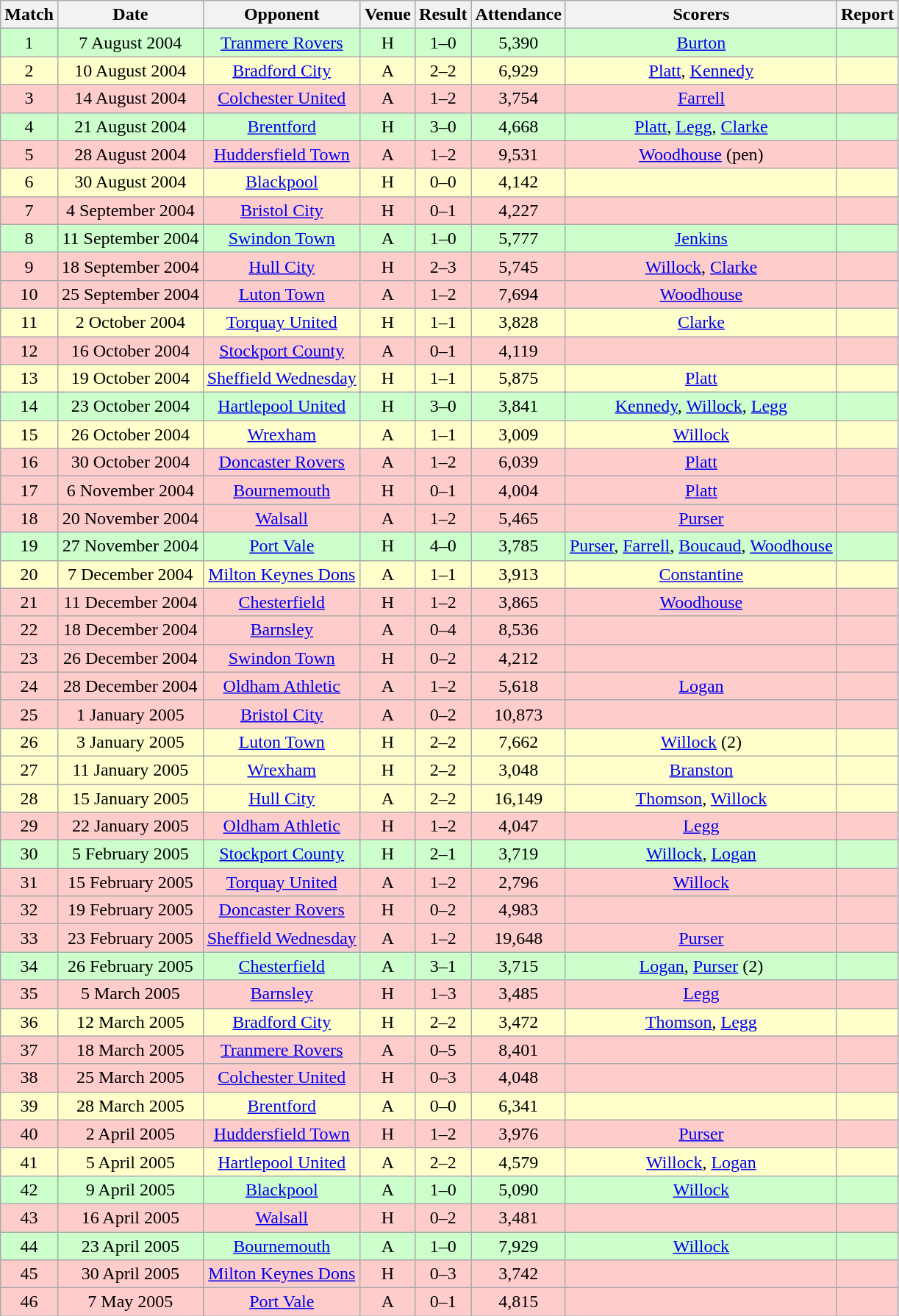<table class="wikitable " style="font-size:100%; text-align:center">
<tr>
<th>Match</th>
<th>Date</th>
<th>Opponent</th>
<th>Venue</th>
<th>Result</th>
<th>Attendance</th>
<th>Scorers</th>
<th>Report</th>
</tr>
<tr style="background: #CCFFCC;">
<td>1</td>
<td>7 August 2004</td>
<td><a href='#'>Tranmere Rovers</a></td>
<td>H</td>
<td>1–0</td>
<td>5,390</td>
<td><a href='#'>Burton</a></td>
<td></td>
</tr>
<tr style="background: #FFFFCC;">
<td>2</td>
<td>10 August 2004</td>
<td><a href='#'>Bradford City</a></td>
<td>A</td>
<td>2–2</td>
<td>6,929</td>
<td><a href='#'>Platt</a>, <a href='#'>Kennedy</a></td>
<td></td>
</tr>
<tr style="background: #FFCCCC;">
<td>3</td>
<td>14 August 2004</td>
<td><a href='#'>Colchester United</a></td>
<td>A</td>
<td>1–2</td>
<td>3,754</td>
<td><a href='#'>Farrell</a></td>
<td></td>
</tr>
<tr style="background: #CCFFCC;">
<td>4</td>
<td>21 August 2004</td>
<td><a href='#'>Brentford</a></td>
<td>H</td>
<td>3–0</td>
<td>4,668</td>
<td><a href='#'>Platt</a>, <a href='#'>Legg</a>, <a href='#'>Clarke</a></td>
<td></td>
</tr>
<tr style="background: #FFCCCC;">
<td>5</td>
<td>28 August 2004</td>
<td><a href='#'>Huddersfield Town</a></td>
<td>A</td>
<td>1–2</td>
<td>9,531</td>
<td><a href='#'>Woodhouse</a> (pen)</td>
<td></td>
</tr>
<tr style="background: #FFFFCC;">
<td>6</td>
<td>30 August 2004</td>
<td><a href='#'>Blackpool</a></td>
<td>H</td>
<td>0–0</td>
<td>4,142</td>
<td></td>
<td></td>
</tr>
<tr style="background: #FFCCCC;">
<td>7</td>
<td>4 September 2004</td>
<td><a href='#'>Bristol City</a></td>
<td>H</td>
<td>0–1</td>
<td>4,227</td>
<td></td>
<td></td>
</tr>
<tr style="background: #CCFFCC;">
<td>8</td>
<td>11 September 2004</td>
<td><a href='#'>Swindon Town</a></td>
<td>A</td>
<td>1–0</td>
<td>5,777</td>
<td><a href='#'>Jenkins</a></td>
<td></td>
</tr>
<tr style="background: #FFCCCC;">
<td>9</td>
<td>18 September 2004</td>
<td><a href='#'>Hull City</a></td>
<td>H</td>
<td>2–3</td>
<td>5,745</td>
<td><a href='#'>Willock</a>, <a href='#'>Clarke</a></td>
<td></td>
</tr>
<tr style="background: #FFCCCC;">
<td>10</td>
<td>25 September 2004</td>
<td><a href='#'>Luton Town</a></td>
<td>A</td>
<td>1–2</td>
<td>7,694</td>
<td><a href='#'>Woodhouse</a></td>
<td></td>
</tr>
<tr style="background: #FFFFCC;">
<td>11</td>
<td>2 October 2004</td>
<td><a href='#'>Torquay United</a></td>
<td>H</td>
<td>1–1</td>
<td>3,828</td>
<td><a href='#'>Clarke</a></td>
<td></td>
</tr>
<tr style="background: #FFCCCC;">
<td>12</td>
<td>16 October 2004</td>
<td><a href='#'>Stockport County</a></td>
<td>A</td>
<td>0–1</td>
<td>4,119</td>
<td></td>
<td></td>
</tr>
<tr style="background: #FFFFCC;">
<td>13</td>
<td>19 October 2004</td>
<td><a href='#'>Sheffield Wednesday</a></td>
<td>H</td>
<td>1–1</td>
<td>5,875</td>
<td><a href='#'>Platt</a></td>
<td></td>
</tr>
<tr style="background: #CCFFCC;">
<td>14</td>
<td>23 October 2004</td>
<td><a href='#'>Hartlepool United</a></td>
<td>H</td>
<td>3–0</td>
<td>3,841</td>
<td><a href='#'>Kennedy</a>, <a href='#'>Willock</a>, <a href='#'>Legg</a></td>
<td></td>
</tr>
<tr style="background: #FFFFCC;">
<td>15</td>
<td>26 October 2004</td>
<td><a href='#'>Wrexham</a></td>
<td>A</td>
<td>1–1</td>
<td>3,009</td>
<td><a href='#'>Willock</a></td>
<td></td>
</tr>
<tr style="background: #FFCCCC;">
<td>16</td>
<td>30 October 2004</td>
<td><a href='#'>Doncaster Rovers</a></td>
<td>A</td>
<td>1–2</td>
<td>6,039</td>
<td><a href='#'>Platt</a></td>
<td></td>
</tr>
<tr style="background: #FFCCCC;">
<td>17</td>
<td>6 November 2004</td>
<td><a href='#'>Bournemouth</a></td>
<td>H</td>
<td>0–1</td>
<td>4,004</td>
<td><a href='#'>Platt</a></td>
<td></td>
</tr>
<tr style="background: #FFCCCC;">
<td>18</td>
<td>20 November 2004</td>
<td><a href='#'>Walsall</a></td>
<td>A</td>
<td>1–2</td>
<td>5,465</td>
<td><a href='#'>Purser</a></td>
<td></td>
</tr>
<tr style="background: #CCFFCC;">
<td>19</td>
<td>27 November 2004</td>
<td><a href='#'>Port Vale</a></td>
<td>H</td>
<td>4–0</td>
<td>3,785</td>
<td><a href='#'>Purser</a>, <a href='#'>Farrell</a>, <a href='#'>Boucaud</a>, <a href='#'>Woodhouse</a></td>
<td></td>
</tr>
<tr style="background: #FFFFCC;">
<td>20</td>
<td>7 December 2004</td>
<td><a href='#'>Milton Keynes Dons</a></td>
<td>A</td>
<td>1–1</td>
<td>3,913</td>
<td><a href='#'>Constantine</a></td>
<td></td>
</tr>
<tr style="background: #FFCCCC;">
<td>21</td>
<td>11 December 2004</td>
<td><a href='#'>Chesterfield</a></td>
<td>H</td>
<td>1–2</td>
<td>3,865</td>
<td><a href='#'>Woodhouse</a></td>
<td></td>
</tr>
<tr style="background: #FFCCCC;">
<td>22</td>
<td>18 December 2004</td>
<td><a href='#'>Barnsley</a></td>
<td>A</td>
<td>0–4</td>
<td>8,536</td>
<td></td>
<td></td>
</tr>
<tr style="background: #FFCCCC;">
<td>23</td>
<td>26 December 2004</td>
<td><a href='#'>Swindon Town</a></td>
<td>H</td>
<td>0–2</td>
<td>4,212</td>
<td></td>
<td></td>
</tr>
<tr style="background: #FFCCCC;">
<td>24</td>
<td>28 December 2004</td>
<td><a href='#'>Oldham Athletic</a></td>
<td>A</td>
<td>1–2</td>
<td>5,618</td>
<td><a href='#'>Logan</a></td>
<td></td>
</tr>
<tr style="background: #FFCCCC;">
<td>25</td>
<td>1 January 2005</td>
<td><a href='#'>Bristol City</a></td>
<td>A</td>
<td>0–2</td>
<td>10,873</td>
<td></td>
<td></td>
</tr>
<tr style="background: #FFFFCC;">
<td>26</td>
<td>3 January 2005</td>
<td><a href='#'>Luton Town</a></td>
<td>H</td>
<td>2–2</td>
<td>7,662</td>
<td><a href='#'>Willock</a> (2)</td>
<td></td>
</tr>
<tr style="background: #FFFFCC;">
<td>27</td>
<td>11 January 2005</td>
<td><a href='#'>Wrexham</a></td>
<td>H</td>
<td>2–2</td>
<td>3,048</td>
<td><a href='#'>Branston</a></td>
<td></td>
</tr>
<tr style="background: #FFFFCC;">
<td>28</td>
<td>15 January 2005</td>
<td><a href='#'>Hull City</a></td>
<td>A</td>
<td>2–2</td>
<td>16,149</td>
<td><a href='#'>Thomson</a>, <a href='#'>Willock</a></td>
<td></td>
</tr>
<tr style="background: #FFCCCC;">
<td>29</td>
<td>22 January 2005</td>
<td><a href='#'>Oldham Athletic</a></td>
<td>H</td>
<td>1–2</td>
<td>4,047</td>
<td><a href='#'>Legg</a></td>
<td></td>
</tr>
<tr style="background: #CCFFCC;">
<td>30</td>
<td>5 February 2005</td>
<td><a href='#'>Stockport County</a></td>
<td>H</td>
<td>2–1</td>
<td>3,719</td>
<td><a href='#'>Willock</a>, <a href='#'>Logan</a></td>
<td></td>
</tr>
<tr style="background: #FFCCCC;">
<td>31</td>
<td>15 February 2005</td>
<td><a href='#'>Torquay United</a></td>
<td>A</td>
<td>1–2</td>
<td>2,796</td>
<td><a href='#'>Willock</a></td>
<td></td>
</tr>
<tr style="background: #FFCCCC;">
<td>32</td>
<td>19 February 2005</td>
<td><a href='#'>Doncaster Rovers</a></td>
<td>H</td>
<td>0–2</td>
<td>4,983</td>
<td></td>
<td></td>
</tr>
<tr style="background: #FFCCCC;">
<td>33</td>
<td>23 February 2005</td>
<td><a href='#'>Sheffield Wednesday</a></td>
<td>A</td>
<td>1–2</td>
<td>19,648</td>
<td><a href='#'>Purser</a></td>
<td></td>
</tr>
<tr style="background: #CCFFCC;">
<td>34</td>
<td>26 February 2005</td>
<td><a href='#'>Chesterfield</a></td>
<td>A</td>
<td>3–1</td>
<td>3,715</td>
<td><a href='#'>Logan</a>, <a href='#'>Purser</a> (2)</td>
<td></td>
</tr>
<tr style="background: #FFCCCC;">
<td>35</td>
<td>5 March 2005</td>
<td><a href='#'>Barnsley</a></td>
<td>H</td>
<td>1–3</td>
<td>3,485</td>
<td><a href='#'>Legg</a></td>
<td></td>
</tr>
<tr style="background: #FFFFCC;">
<td>36</td>
<td>12 March 2005</td>
<td><a href='#'>Bradford City</a></td>
<td>H</td>
<td>2–2</td>
<td>3,472</td>
<td><a href='#'>Thomson</a>, <a href='#'>Legg</a></td>
<td></td>
</tr>
<tr style="background: #FFCCCC;">
<td>37</td>
<td>18 March 2005</td>
<td><a href='#'>Tranmere Rovers</a></td>
<td>A</td>
<td>0–5</td>
<td>8,401</td>
<td></td>
<td></td>
</tr>
<tr style="background: #FFCCCC;">
<td>38</td>
<td>25 March 2005</td>
<td><a href='#'>Colchester United</a></td>
<td>H</td>
<td>0–3</td>
<td>4,048</td>
<td></td>
<td></td>
</tr>
<tr style="background: #FFFFCC;">
<td>39</td>
<td>28 March 2005</td>
<td><a href='#'>Brentford</a></td>
<td>A</td>
<td>0–0</td>
<td>6,341</td>
<td></td>
<td></td>
</tr>
<tr style="background: #FFCCCC;">
<td>40</td>
<td>2 April 2005</td>
<td><a href='#'>Huddersfield Town</a></td>
<td>H</td>
<td>1–2</td>
<td>3,976</td>
<td><a href='#'>Purser</a></td>
<td></td>
</tr>
<tr style="background: #FFFFCC;">
<td>41</td>
<td>5 April 2005</td>
<td><a href='#'>Hartlepool United</a></td>
<td>A</td>
<td>2–2</td>
<td>4,579</td>
<td><a href='#'>Willock</a>, <a href='#'>Logan</a></td>
<td></td>
</tr>
<tr style="background: #CCFFCC;">
<td>42</td>
<td>9 April 2005</td>
<td><a href='#'>Blackpool</a></td>
<td>A</td>
<td>1–0</td>
<td>5,090</td>
<td><a href='#'>Willock</a></td>
<td></td>
</tr>
<tr style="background: #FFCCCC;">
<td>43</td>
<td>16 April 2005</td>
<td><a href='#'>Walsall</a></td>
<td>H</td>
<td>0–2</td>
<td>3,481</td>
<td></td>
<td></td>
</tr>
<tr style="background: #CCFFCC;">
<td>44</td>
<td>23 April 2005</td>
<td><a href='#'>Bournemouth</a></td>
<td>A</td>
<td>1–0</td>
<td>7,929</td>
<td><a href='#'>Willock</a></td>
<td></td>
</tr>
<tr style="background: #FFCCCC;">
<td>45</td>
<td>30 April 2005</td>
<td><a href='#'>Milton Keynes Dons</a></td>
<td>H</td>
<td>0–3</td>
<td>3,742</td>
<td></td>
<td></td>
</tr>
<tr style="background: #FFCCCC;">
<td>46</td>
<td>7 May 2005</td>
<td><a href='#'>Port Vale</a></td>
<td>A</td>
<td>0–1</td>
<td>4,815</td>
<td></td>
<td></td>
</tr>
</table>
